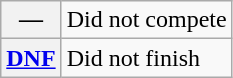<table class="wikitable">
<tr>
<th scope="row">—</th>
<td>Did not compete</td>
</tr>
<tr>
<th scope="row"><a href='#'>DNF</a></th>
<td>Did not finish</td>
</tr>
</table>
